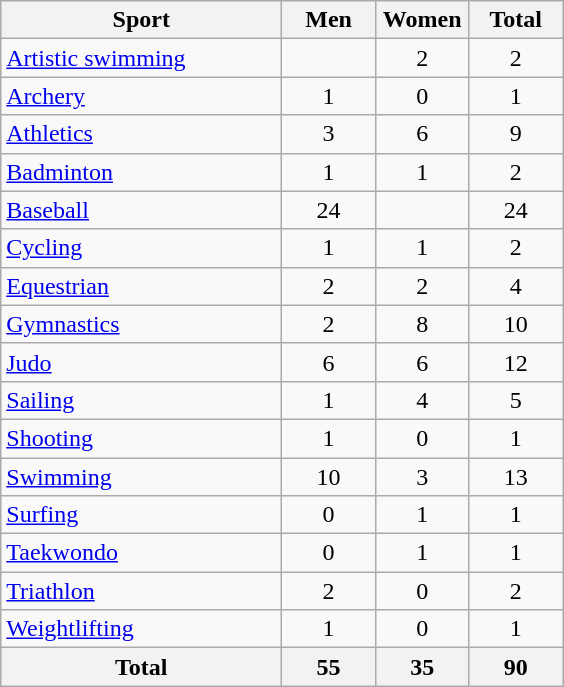<table class="wikitable sortable" style="text-align:center;">
<tr>
<th width=180>Sport</th>
<th width=55>Men</th>
<th width=55>Women</th>
<th width=55>Total</th>
</tr>
<tr>
<td align=left><a href='#'>Artistic swimming</a></td>
<td></td>
<td>2</td>
<td>2</td>
</tr>
<tr>
<td align=left><a href='#'>Archery</a></td>
<td>1</td>
<td>0</td>
<td>1</td>
</tr>
<tr>
<td align=left><a href='#'>Athletics</a></td>
<td>3</td>
<td>6</td>
<td>9</td>
</tr>
<tr>
<td align=left><a href='#'>Badminton</a></td>
<td>1</td>
<td>1</td>
<td>2</td>
</tr>
<tr>
<td align=left><a href='#'>Baseball</a></td>
<td>24</td>
<td></td>
<td>24</td>
</tr>
<tr>
<td align=left><a href='#'>Cycling</a></td>
<td>1</td>
<td>1</td>
<td>2</td>
</tr>
<tr>
<td align=left><a href='#'>Equestrian</a></td>
<td>2</td>
<td>2</td>
<td>4</td>
</tr>
<tr>
<td align=left><a href='#'>Gymnastics</a></td>
<td>2</td>
<td>8</td>
<td>10</td>
</tr>
<tr>
<td align=left><a href='#'>Judo</a></td>
<td>6</td>
<td>6</td>
<td>12</td>
</tr>
<tr>
<td align=left><a href='#'>Sailing</a></td>
<td>1</td>
<td>4</td>
<td>5</td>
</tr>
<tr>
<td align=left><a href='#'>Shooting</a></td>
<td>1</td>
<td>0</td>
<td>1</td>
</tr>
<tr>
<td align=left><a href='#'>Swimming</a></td>
<td>10</td>
<td>3</td>
<td>13</td>
</tr>
<tr>
<td align=left><a href='#'>Surfing</a></td>
<td>0</td>
<td>1</td>
<td>1</td>
</tr>
<tr>
<td align=left><a href='#'>Taekwondo</a></td>
<td>0</td>
<td>1</td>
<td>1</td>
</tr>
<tr>
<td align=left><a href='#'>Triathlon</a></td>
<td>2</td>
<td>0</td>
<td>2</td>
</tr>
<tr>
<td align=left><a href='#'>Weightlifting</a></td>
<td>1</td>
<td>0</td>
<td>1</td>
</tr>
<tr>
<th>Total</th>
<th>55</th>
<th>35</th>
<th>90</th>
</tr>
</table>
